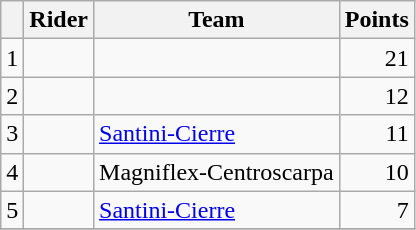<table class="wikitable">
<tr>
<th></th>
<th>Rider</th>
<th>Team</th>
<th>Points</th>
</tr>
<tr>
<td>1</td>
<td></td>
<td></td>
<td align=right>21</td>
</tr>
<tr>
<td>2</td>
<td></td>
<td></td>
<td align=right>12</td>
</tr>
<tr>
<td>3</td>
<td></td>
<td><a href='#'>Santini-Cierre</a></td>
<td align=right>11</td>
</tr>
<tr>
<td>4</td>
<td></td>
<td>Magniflex-Centroscarpa</td>
<td align=right>10</td>
</tr>
<tr>
<td>5</td>
<td></td>
<td><a href='#'>Santini-Cierre</a></td>
<td align=right>7</td>
</tr>
<tr>
</tr>
</table>
